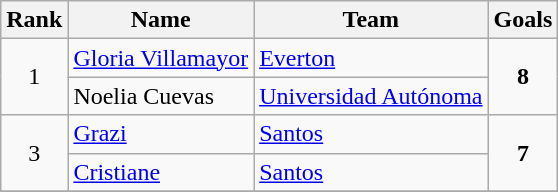<table class="wikitable" style="text-align:center">
<tr>
<th>Rank</th>
<th>Name</th>
<th>Team</th>
<th>Goals</th>
</tr>
<tr>
<td rowspan=2>1</td>
<td align="left"><a href='#'>Gloria Villamayor</a></td>
<td align="left">  <a href='#'>Everton</a></td>
<td rowspan=2><strong>8</strong></td>
</tr>
<tr>
<td align="left">Noelia Cuevas</td>
<td align="left">  <a href='#'>Universidad Autónoma</a></td>
</tr>
<tr>
<td rowspan=2>3</td>
<td align="left"><a href='#'>Grazi</a></td>
<td align="left"> <a href='#'>Santos</a></td>
<td rowspan=2><strong>7</strong></td>
</tr>
<tr>
<td align="left"><a href='#'>Cristiane</a></td>
<td align="left"> <a href='#'>Santos</a></td>
</tr>
<tr>
</tr>
</table>
